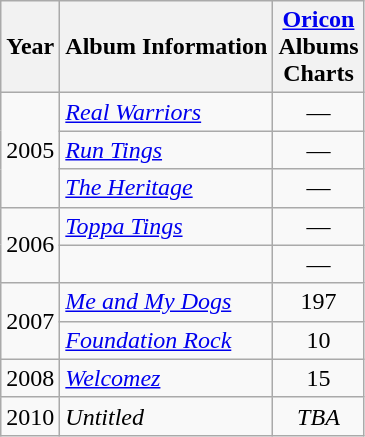<table class="wikitable">
<tr>
<th rowspan="1">Year</th>
<th rowspan="1">Album Information</th>
<th colspan="1"><a href='#'>Oricon</a><br>Albums<br>Charts<br></th>
</tr>
<tr>
<td align="center" rowspan="3">2005</td>
<td><em><a href='#'>Real Warriors</a></em><br></td>
<td align="center">—</td>
</tr>
<tr>
<td><em><a href='#'>Run Tings</a></em><br></td>
<td align="center">—</td>
</tr>
<tr>
<td><em><a href='#'>The Heritage</a></em><br></td>
<td align="center">—</td>
</tr>
<tr>
<td align="center" rowspan="2">2006</td>
<td><em><a href='#'>Toppa Tings</a></em><br></td>
<td align="center">—</td>
</tr>
<tr>
<td><br></td>
<td align="center">—</td>
</tr>
<tr>
<td align="center" rowspan="2">2007</td>
<td><em><a href='#'>Me and My Dogs</a></em><br></td>
<td align="center">197</td>
</tr>
<tr>
<td><em><a href='#'>Foundation Rock</a></em><br></td>
<td align="center">10</td>
</tr>
<tr>
<td align="center">2008</td>
<td><em><a href='#'>Welcomez</a></em><br></td>
<td align="center">15</td>
</tr>
<tr>
<td align="center">2010</td>
<td><em>Untitled</em><br></td>
<td align="center"><em>TBA</em></td>
</tr>
</table>
